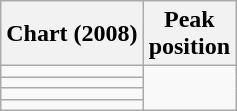<table class="wikitable sortable">
<tr>
<th align="left">Chart (2008)</th>
<th align="center">Peak<br>position</th>
</tr>
<tr>
<td></td>
</tr>
<tr>
<td></td>
</tr>
<tr>
<td></td>
</tr>
<tr>
<td></td>
</tr>
</table>
